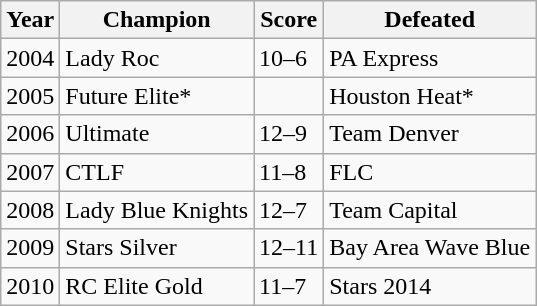<table class="wikitable">
<tr>
<th>Year</th>
<th>Champion</th>
<th>Score</th>
<th>Defeated</th>
</tr>
<tr>
<td>2004</td>
<td>Lady Roc</td>
<td>10–6</td>
<td>PA Express</td>
</tr>
<tr>
<td>2005</td>
<td>Future Elite*</td>
<td></td>
<td>Houston Heat*</td>
</tr>
<tr>
<td>2006</td>
<td>Ultimate</td>
<td>12–9</td>
<td>Team Denver</td>
</tr>
<tr>
<td>2007</td>
<td>CTLF</td>
<td>11–8</td>
<td>FLC</td>
</tr>
<tr>
<td>2008</td>
<td>Lady Blue Knights</td>
<td>12–7</td>
<td>Team Capital</td>
</tr>
<tr>
<td>2009</td>
<td>Stars Silver</td>
<td>12–11</td>
<td>Bay Area Wave Blue</td>
</tr>
<tr>
<td>2010</td>
<td>RC Elite Gold</td>
<td>11–7</td>
<td>Stars 2014</td>
</tr>
</table>
